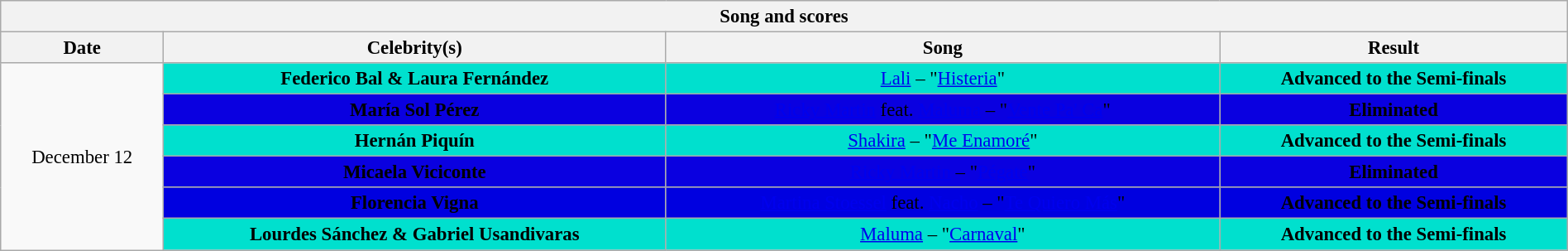<table class="wikitable collapsible collapsed" style="font-size:95%; text-align: center; width: 100%;">
<tr>
<th colspan="11" style="with: 100%;" align=center>Song and scores</th>
</tr>
<tr>
<th>Date</th>
<th>Celebrity(s)</th>
<th>Song</th>
<th>Result</th>
</tr>
<tr>
<td rowspan="6">December 12</td>
<td bgcolor="lightgreen text-align:center;"><strong>Federico Bal & Laura Fernández</strong></td>
<td bgcolor="lightgreen text-align:center;"><a href='#'>Lali</a> – "<a href='#'>Histeria</a>"</td>
<td bgcolor="lightgreen text-align:center;"><strong>Advanced to the Semi-finals</strong></td>
</tr>
<tr>
<td bgcolor="orange text-align:center;"><strong>María Sol Pérez</strong></td>
<td bgcolor="orange text-align:center;"><a href='#'>Ricky Martin</a> feat. <a href='#'>Maluma</a> – "<a href='#'>Vente Pa' Ca</a>"</td>
<td bgcolor="orange text-align:center;"><strong>Eliminated</strong></td>
</tr>
<tr>
<td bgcolor="lightgreen text-align:center;"><strong>Hernán Piquín</strong></td>
<td bgcolor="lightgreen text-align:center;"><a href='#'>Shakira</a> – "<a href='#'>Me Enamoré</a>"</td>
<td bgcolor="lightgreen text-align:center;"><strong>Advanced to the Semi-finals</strong></td>
</tr>
<tr>
<td bgcolor="orange text-align:center;"><strong>Micaela Viciconte</strong></td>
<td bgcolor="orange text-align:center;"><a href='#'>Ricky Martin</a> – "<a href='#'>Pégate</a>"</td>
<td bgcolor="orange text-align:center;"><strong>Eliminated</strong></td>
</tr>
<tr>
<td bgcolor="lightblue text-align:center;"><strong>Florencia Vigna</strong></td>
<td bgcolor="lightblue text-align:center;"><a href='#'>Martina Stoessel</a> feat. <a href='#'>Nacho</a> – "<a href='#'>Te Quiero Más</a>"</td>
<td bgcolor="lightblue text-align:center;"><strong>Advanced to the Semi-finals</strong></td>
</tr>
<tr>
<td bgcolor="lightgreen text-align:center;"><strong>Lourdes Sánchez & Gabriel Usandivaras</strong></td>
<td bgcolor="lightgreen text-align:center;"><a href='#'>Maluma</a> – "<a href='#'>Carnaval</a>"</td>
<td bgcolor="lightgreen text-align:center;"><strong>Advanced to the Semi-finals</strong></td>
</tr>
</table>
